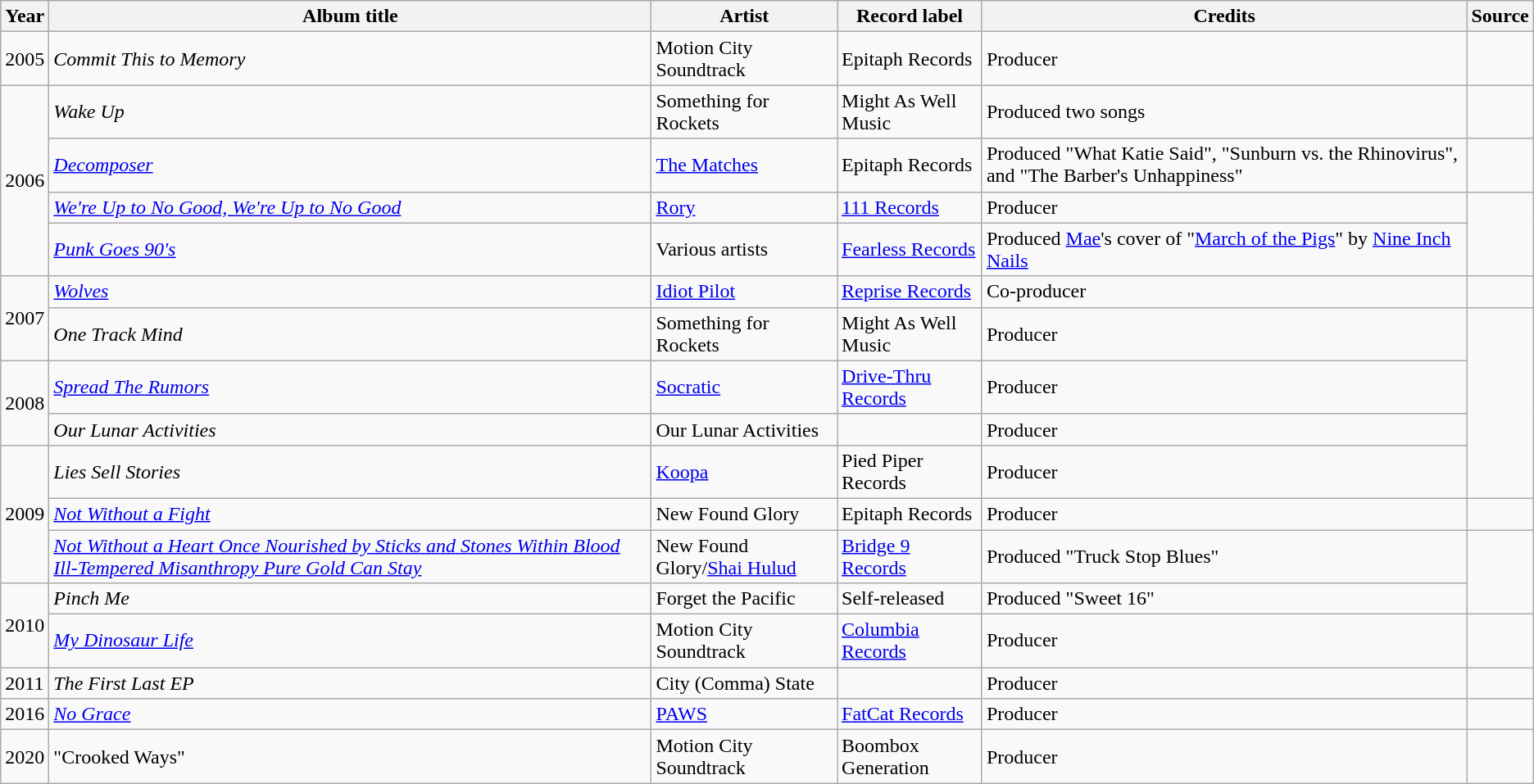<table class="wikitable">
<tr>
<th>Year</th>
<th>Album title</th>
<th>Artist</th>
<th>Record label</th>
<th>Credits</th>
<th>Source</th>
</tr>
<tr>
<td>2005</td>
<td><em>Commit This to Memory</em></td>
<td>Motion City Soundtrack</td>
<td>Epitaph Records</td>
<td>Producer</td>
<td></td>
</tr>
<tr>
<td rowspan="4">2006</td>
<td><em>Wake Up</em></td>
<td>Something for Rockets</td>
<td>Might As Well Music</td>
<td>Produced two songs</td>
</tr>
<tr>
<td><em><a href='#'>Decomposer</a></em></td>
<td><a href='#'>The Matches</a></td>
<td>Epitaph Records</td>
<td>Produced "What Katie Said", "Sunburn vs. the Rhinovirus", and "The Barber's Unhappiness"</td>
<td></td>
</tr>
<tr>
<td><em><a href='#'>We're Up to No Good, We're Up to No Good</a></em></td>
<td><a href='#'>Rory</a></td>
<td><a href='#'>111 Records</a></td>
<td>Producer</td>
</tr>
<tr>
<td><em><a href='#'>Punk Goes 90's</a></em></td>
<td>Various artists</td>
<td><a href='#'>Fearless Records</a></td>
<td>Produced <a href='#'>Mae</a>'s cover of "<a href='#'>March of the Pigs</a>" by <a href='#'>Nine Inch Nails</a></td>
</tr>
<tr>
<td rowspan="2">2007</td>
<td><em><a href='#'>Wolves</a></em></td>
<td><a href='#'>Idiot Pilot</a></td>
<td><a href='#'>Reprise Records</a></td>
<td>Co-producer</td>
<td></td>
</tr>
<tr>
<td><em>One Track Mind</em></td>
<td>Something for Rockets</td>
<td>Might As Well Music</td>
<td>Producer</td>
</tr>
<tr>
<td rowspan="2">2008</td>
<td><em><a href='#'>Spread The Rumors</a></em></td>
<td><a href='#'>Socratic</a></td>
<td><a href='#'>Drive-Thru Records</a></td>
<td>Producer</td>
</tr>
<tr>
<td><em>Our Lunar Activities</em></td>
<td>Our Lunar Activities</td>
<td></td>
<td>Producer</td>
</tr>
<tr>
<td rowspan="3">2009</td>
<td><em>Lies Sell Stories</em></td>
<td><a href='#'>Koopa</a></td>
<td>Pied Piper Records</td>
<td>Producer</td>
</tr>
<tr>
<td><em><a href='#'>Not Without a Fight</a></em></td>
<td>New Found Glory</td>
<td>Epitaph Records</td>
<td>Producer</td>
<td></td>
</tr>
<tr>
<td><em><a href='#'>Not Without a Heart Once Nourished by Sticks and Stones Within Blood Ill-Tempered Misanthropy Pure Gold Can Stay</a></em></td>
<td>New Found Glory/<a href='#'>Shai Hulud</a></td>
<td><a href='#'>Bridge 9 Records</a></td>
<td>Produced "Truck Stop Blues"</td>
</tr>
<tr>
<td rowspan="2">2010</td>
<td><em>Pinch Me</em></td>
<td>Forget the Pacific</td>
<td>Self-released</td>
<td>Produced "Sweet 16"</td>
</tr>
<tr>
<td><em><a href='#'>My Dinosaur Life</a></em></td>
<td>Motion City Soundtrack</td>
<td><a href='#'>Columbia Records</a></td>
<td>Producer</td>
<td></td>
</tr>
<tr>
<td>2011</td>
<td><em>The First Last EP</em></td>
<td>City (Comma) State</td>
<td></td>
<td>Producer</td>
</tr>
<tr>
<td>2016</td>
<td><em><a href='#'>No Grace</a></em></td>
<td><a href='#'>PAWS</a></td>
<td><a href='#'>FatCat Records</a></td>
<td>Producer</td>
<td></td>
</tr>
<tr>
<td>2020</td>
<td>"Crooked Ways"</td>
<td>Motion City Soundtrack</td>
<td>Boombox Generation</td>
<td>Producer</td>
<td></td>
</tr>
</table>
